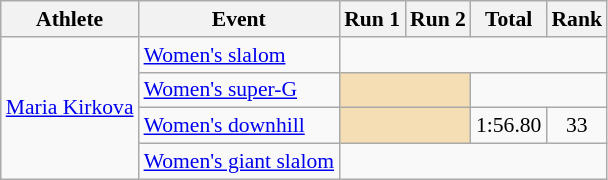<table class="wikitable" style="font-size:90%">
<tr>
<th>Athlete</th>
<th>Event</th>
<th>Run 1</th>
<th>Run 2</th>
<th>Total</th>
<th>Rank</th>
</tr>
<tr align=center>
<td align=left rowspan="4"><a href='#'>Maria Kirkova</a></td>
<td align=left><a href='#'>Women's slalom</a></td>
<td colspan=4></td>
</tr>
<tr align=center>
<td align=left><a href='#'>Women's super-G</a></td>
<td colspan="2" bgcolor="wheat"></td>
<td colspan=2></td>
</tr>
<tr align=center>
<td align=left><a href='#'>Women's downhill</a></td>
<td colspan="2" bgcolor="wheat"></td>
<td>1:56.80</td>
<td>33</td>
</tr>
<tr align=center>
<td align=left><a href='#'>Women's giant slalom</a></td>
<td colspan=4></td>
</tr>
</table>
